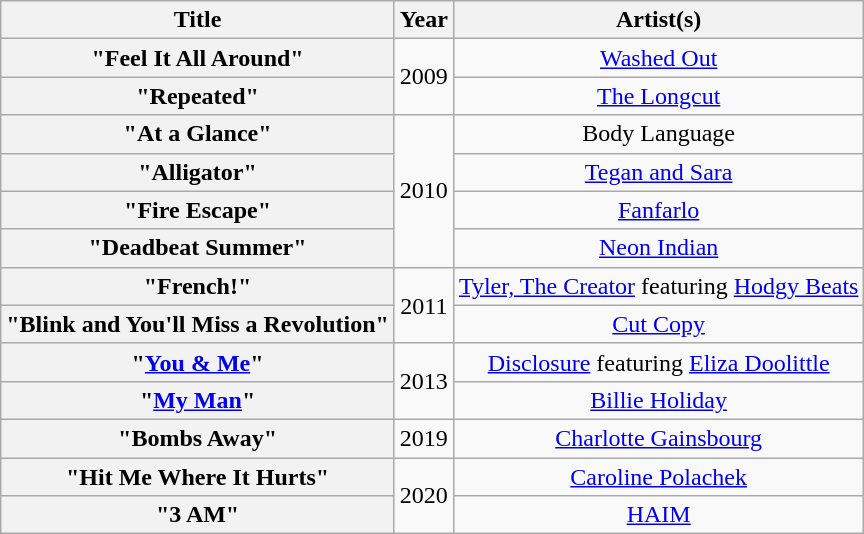<table class="wikitable plainrowheaders" style="text-align:center;">
<tr>
<th scope="col">Title</th>
<th scope="col">Year</th>
<th scope="col">Artist(s)</th>
</tr>
<tr>
<th scope="row">"Feel It All Around"</th>
<td rowspan="2">2009</td>
<td><a href='#'>Washed Out</a></td>
</tr>
<tr>
<th scope="row">"Repeated"</th>
<td><a href='#'>The Longcut</a></td>
</tr>
<tr>
<th scope="row">"At a Glance"</th>
<td rowspan="4">2010</td>
<td>Body Language</td>
</tr>
<tr>
<th scope="row">"Alligator"</th>
<td><a href='#'>Tegan and Sara</a></td>
</tr>
<tr>
<th scope="row">"Fire Escape"</th>
<td><a href='#'>Fanfarlo</a></td>
</tr>
<tr>
<th scope="row">"Deadbeat Summer"</th>
<td><a href='#'>Neon Indian</a></td>
</tr>
<tr>
<th scope="row">"French!"</th>
<td rowspan="2">2011</td>
<td><a href='#'>Tyler, The Creator</a> featuring <a href='#'>Hodgy Beats</a></td>
</tr>
<tr>
<th scope="row">"Blink and You'll Miss a Revolution"</th>
<td><a href='#'>Cut Copy</a></td>
</tr>
<tr>
<th scope="row">"<a href='#'>You & Me</a>"</th>
<td rowspan="2">2013</td>
<td><a href='#'>Disclosure</a> featuring <a href='#'>Eliza Doolittle</a></td>
</tr>
<tr>
<th scope="row">"<a href='#'>My Man</a>"</th>
<td><a href='#'>Billie Holiday</a></td>
</tr>
<tr>
<th scope="row">"Bombs Away"</th>
<td>2019</td>
<td><a href='#'>Charlotte Gainsbourg</a></td>
</tr>
<tr>
<th scope="row">"Hit Me Where It Hurts"</th>
<td rowspan="2">2020</td>
<td><a href='#'>Caroline Polachek</a></td>
</tr>
<tr>
<th scope="row">"3 AM"</th>
<td><a href='#'>HAIM</a></td>
</tr>
</table>
